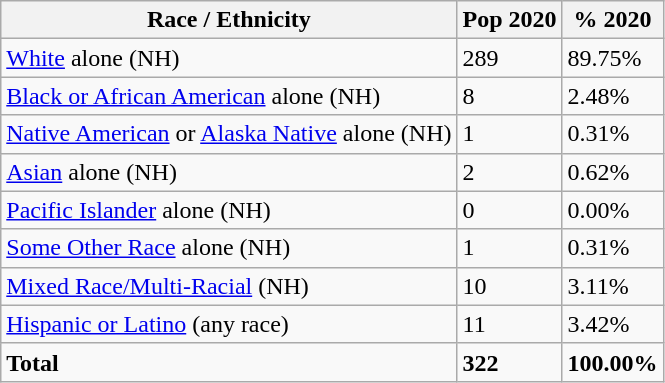<table class="wikitable">
<tr>
<th>Race / Ethnicity</th>
<th>Pop 2020</th>
<th>% 2020</th>
</tr>
<tr>
<td><a href='#'>White</a> alone (NH)</td>
<td>289</td>
<td>89.75%</td>
</tr>
<tr>
<td><a href='#'>Black or African American</a> alone (NH)</td>
<td>8</td>
<td>2.48%</td>
</tr>
<tr>
<td><a href='#'>Native American</a> or <a href='#'>Alaska Native</a> alone (NH)</td>
<td>1</td>
<td>0.31%</td>
</tr>
<tr>
<td><a href='#'>Asian</a> alone (NH)</td>
<td>2</td>
<td>0.62%</td>
</tr>
<tr>
<td><a href='#'>Pacific Islander</a> alone (NH)</td>
<td>0</td>
<td>0.00%</td>
</tr>
<tr>
<td><a href='#'>Some Other Race</a> alone (NH)</td>
<td>1</td>
<td>0.31%</td>
</tr>
<tr>
<td><a href='#'>Mixed Race/Multi-Racial</a> (NH)</td>
<td>10</td>
<td>3.11%</td>
</tr>
<tr>
<td><a href='#'>Hispanic or Latino</a> (any race)</td>
<td>11</td>
<td>3.42%</td>
</tr>
<tr>
<td><strong>Total</strong></td>
<td><strong>322</strong></td>
<td><strong>100.00%</strong></td>
</tr>
</table>
